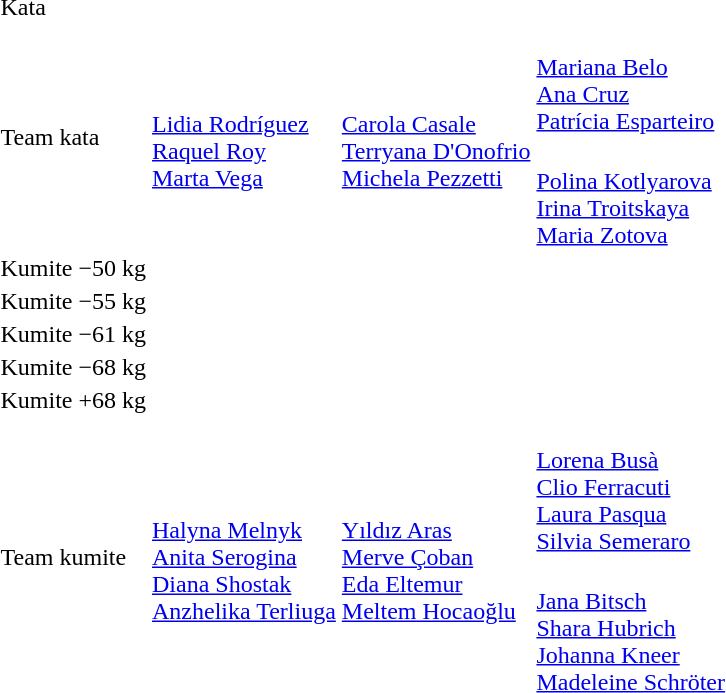<table>
<tr>
<td rowspan=2>Kata</td>
<td rowspan=2></td>
<td rowspan=2></td>
<td></td>
</tr>
<tr>
<td></td>
</tr>
<tr>
<td rowspan=2>Team kata</td>
<td rowspan=2><br><a href='#'>Lidia Rodríguez</a><br><a href='#'>Raquel Roy</a><br><a href='#'>Marta Vega</a></td>
<td rowspan=2><br><a href='#'>Carola Casale</a><br><a href='#'>Terryana D'Onofrio</a><br><a href='#'>Michela Pezzetti</a></td>
<td><br><a href='#'>Mariana Belo</a><br><a href='#'>Ana Cruz</a><br><a href='#'>Patrícia Esparteiro</a></td>
</tr>
<tr>
<td><br><a href='#'>Polina Kotlyarova</a><br><a href='#'>Irina Troitskaya</a><br><a href='#'>Maria Zotova</a></td>
</tr>
<tr>
<td rowspan=2>Kumite −50 kg</td>
<td rowspan=2></td>
<td rowspan=2></td>
<td></td>
</tr>
<tr>
<td></td>
</tr>
<tr>
<td rowspan=2>Kumite −55 kg</td>
<td rowspan=2></td>
<td rowspan=2></td>
<td></td>
</tr>
<tr>
<td></td>
</tr>
<tr>
<td rowspan=2>Kumite −61 kg</td>
<td rowspan=2></td>
<td rowspan=2></td>
<td></td>
</tr>
<tr>
<td></td>
</tr>
<tr>
<td rowspan=2>Kumite −68 kg</td>
<td rowspan=2></td>
<td rowspan=2></td>
<td></td>
</tr>
<tr>
<td></td>
</tr>
<tr>
<td rowspan=2>Kumite +68 kg</td>
<td rowspan=2></td>
<td rowspan=2></td>
<td></td>
</tr>
<tr>
<td></td>
</tr>
<tr>
<td rowspan=2>Team kumite</td>
<td rowspan=2><br><a href='#'>Halyna Melnyk</a><br><a href='#'>Anita Serogina</a><br><a href='#'>Diana Shostak</a><br><a href='#'>Anzhelika Terliuga</a></td>
<td rowspan=2><br><a href='#'>Yıldız Aras</a><br><a href='#'>Merve Çoban</a><br><a href='#'>Eda Eltemur</a><br><a href='#'>Meltem Hocaoğlu</a></td>
<td><br><a href='#'>Lorena Busà</a><br><a href='#'>Clio Ferracuti</a><br><a href='#'>Laura Pasqua</a><br><a href='#'>Silvia Semeraro</a></td>
</tr>
<tr>
<td><br><a href='#'>Jana Bitsch</a><br><a href='#'>Shara Hubrich</a><br><a href='#'>Johanna Kneer</a><br><a href='#'>Madeleine Schröter</a></td>
</tr>
</table>
